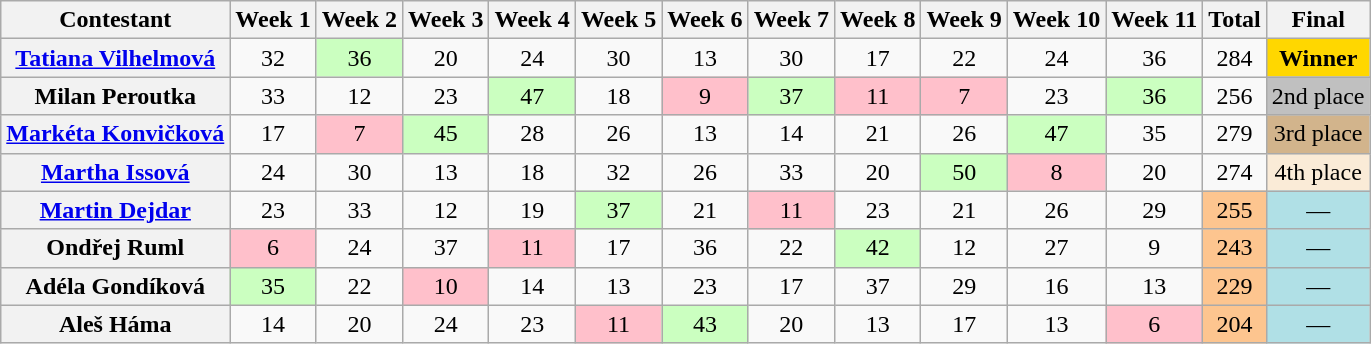<table class="wikitable sortable" style="text-align:center">
<tr>
<th>Contestant</th>
<th>Week 1</th>
<th>Week 2</th>
<th>Week 3</th>
<th>Week 4</th>
<th>Week 5</th>
<th>Week 6</th>
<th>Week 7</th>
<th>Week 8</th>
<th>Week 9</th>
<th>Week 10</th>
<th>Week 11</th>
<th>Total</th>
<th>Final</th>
</tr>
<tr>
<th><a href='#'>Tatiana Vilhelmová</a></th>
<td>32</td>
<td style="background:#cbffc0">36</td>
<td>20</td>
<td>24</td>
<td>30</td>
<td>13</td>
<td>30</td>
<td>17</td>
<td>22</td>
<td>24</td>
<td data-sort-value=a>36</td>
<td>284</td>
<td style="background:gold"><strong>Winner</strong></td>
</tr>
<tr>
<th>Milan Peroutka</th>
<td>33</td>
<td>12</td>
<td>23</td>
<td style="background:#cbffc0">47</td>
<td>18</td>
<td style="background:pink">9</td>
<td style="background:#cbffc0">37</td>
<td style="background:pink">11</td>
<td style="background:pink">7</td>
<td>23</td>
<td data-sort-value=b; style="background:#cbffc0">36</td>
<td>256</td>
<td style="background:silver">2nd place</td>
</tr>
<tr>
<th><a href='#'>Markéta Konvičková</a></th>
<td>17</td>
<td style="background:pink">7</td>
<td style="background:#cbffc0">45</td>
<td>28</td>
<td>26</td>
<td>13</td>
<td>14</td>
<td>21</td>
<td>26</td>
<td style="background:#cbffc0">47</td>
<td>35</td>
<td>279</td>
<td style="background:tan">3rd place</td>
</tr>
<tr>
<th><a href='#'>Martha Issová</a></th>
<td>24</td>
<td>30</td>
<td>13</td>
<td>18</td>
<td>32</td>
<td>26</td>
<td>33</td>
<td>20</td>
<td style="background:#cbffc0">50</td>
<td style="background:pink">8</td>
<td>20</td>
<td>274</td>
<td style="background:antiquewhite;">4th place</td>
</tr>
<tr>
<th><a href='#'>Martin Dejdar</a></th>
<td>23</td>
<td>33</td>
<td>12</td>
<td>19</td>
<td style="background:#cbffc0">37</td>
<td>21</td>
<td style="background:pink">11</td>
<td>23</td>
<td>21</td>
<td>26</td>
<td>29</td>
<td style="background:#fdc58f;">255</td>
<td style="background:#b0e0e6;">—</td>
</tr>
<tr>
<th>Ondřej Ruml</th>
<td style="background:pink">6</td>
<td>24</td>
<td>37</td>
<td style="background:pink">11</td>
<td>17</td>
<td>36</td>
<td>22</td>
<td style="background:#cbffc0">42</td>
<td>12</td>
<td>27</td>
<td>9</td>
<td style="background:#fdc58f;">243</td>
<td style="background:#b0e0e6;">—</td>
</tr>
<tr>
<th>Adéla Gondíková</th>
<td style="background:#cbffc0">35</td>
<td>22</td>
<td style="background:pink">10</td>
<td>14</td>
<td>13</td>
<td>23</td>
<td>17</td>
<td>37</td>
<td>29</td>
<td>16</td>
<td>13</td>
<td style="background:#fdc58f;">229</td>
<td style="background:#b0e0e6;">—</td>
</tr>
<tr>
<th>Aleš Háma</th>
<td>14</td>
<td>20</td>
<td>24</td>
<td>23</td>
<td style="background:pink">11</td>
<td style="background:#cbffc0">43</td>
<td>20</td>
<td>13</td>
<td>17</td>
<td>13</td>
<td style="background:pink">6</td>
<td style="background:#fdc58f;">204</td>
<td style="background:#b0e0e6;">—</td>
</tr>
</table>
